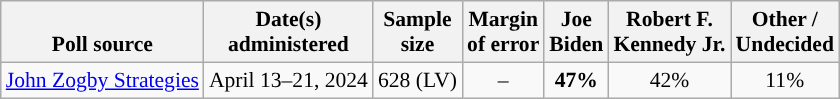<table class="wikitable sortable mw-datatable" style="font-size:90%;text-align:center;line-height:17px">
<tr valign=bottom>
<th>Poll source</th>
<th>Date(s)<br>administered</th>
<th>Sample<br>size</th>
<th>Margin<br>of error</th>
<th class="unsortable">Joe<br>Biden<br></th>
<th class="unsortable">Robert F.<br>Kennedy Jr.<br></th>
<th class="unsortable">Other /<br>Undecided</th>
</tr>
<tr>
<td style="text-align:left;"><a href='#'>John Zogby Strategies</a></td>
<td data-sort-value="2024-05-01">April 13–21, 2024</td>
<td>628 (LV)</td>
<td>–</td>
<td style="color:black;background-color:"><strong>47%</strong></td>
<td>42%</td>
<td>11%</td>
</tr>
</table>
